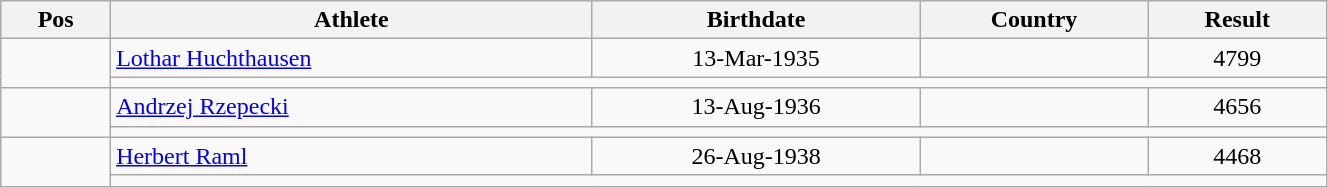<table class="wikitable"  style="text-align:center; width:70%;">
<tr>
<th>Pos</th>
<th>Athlete</th>
<th>Birthdate</th>
<th>Country</th>
<th>Result</th>
</tr>
<tr>
<td align=center rowspan=2></td>
<td align=left><a href='#'>Lothar Huchthausen</a></td>
<td>13-Mar-1935</td>
<td align=left></td>
<td>4799</td>
</tr>
<tr>
<td colspan=4></td>
</tr>
<tr>
<td align=center rowspan=2></td>
<td align=left><a href='#'>Andrzej Rzepecki</a></td>
<td>13-Aug-1936</td>
<td align=left></td>
<td>4656</td>
</tr>
<tr>
<td colspan=4></td>
</tr>
<tr>
<td align=center rowspan=2></td>
<td align=left><a href='#'>Herbert Raml</a></td>
<td>26-Aug-1938</td>
<td align=left></td>
<td>4468</td>
</tr>
<tr>
<td colspan=4></td>
</tr>
</table>
